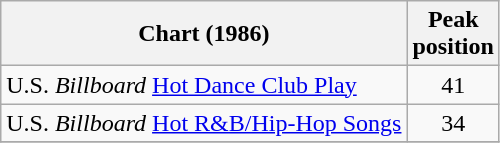<table class="wikitable">
<tr>
<th align="left">Chart (1986)</th>
<th align="left">Peak<br>position</th>
</tr>
<tr>
<td align="left">U.S. <em>Billboard</em> <a href='#'>Hot Dance Club Play</a></td>
<td align="center">41</td>
</tr>
<tr>
<td align="left">U.S. <em>Billboard</em> <a href='#'>Hot R&B/Hip-Hop Songs</a></td>
<td align="center">34</td>
</tr>
<tr>
</tr>
</table>
